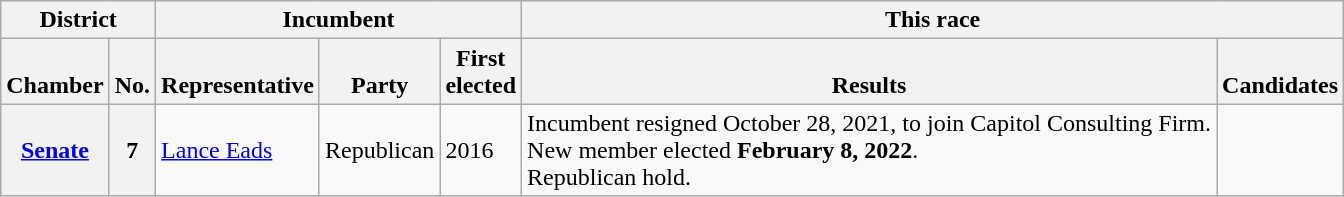<table class="wikitable sortable">
<tr valign=bottom>
<th colspan="2">District</th>
<th colspan="3">Incumbent</th>
<th colspan="2">This race</th>
</tr>
<tr valign=bottom>
<th>Chamber</th>
<th>No.</th>
<th>Representative</th>
<th>Party</th>
<th>First<br>elected</th>
<th>Results</th>
<th>Candidates</th>
</tr>
<tr>
<th><a href='#'>Senate</a></th>
<th>7</th>
<td><a href='#'>Lance Eads</a></td>
<td>Republican</td>
<td>2016</td>
<td>Incumbent resigned October 28, 2021, to join Capitol Consulting Firm.<br>New member elected <strong>February 8, 2022</strong>.<br>Republican hold.</td>
<td nowrap></td>
</tr>
</table>
